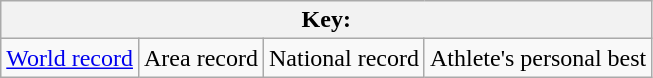<table class="wikitable">
<tr>
<th colspan=4>Key:</th>
</tr>
<tr>
<td><a href='#'>World record</a></td>
<td>Area record</td>
<td>National record</td>
<td>Athlete's personal best</td>
</tr>
</table>
